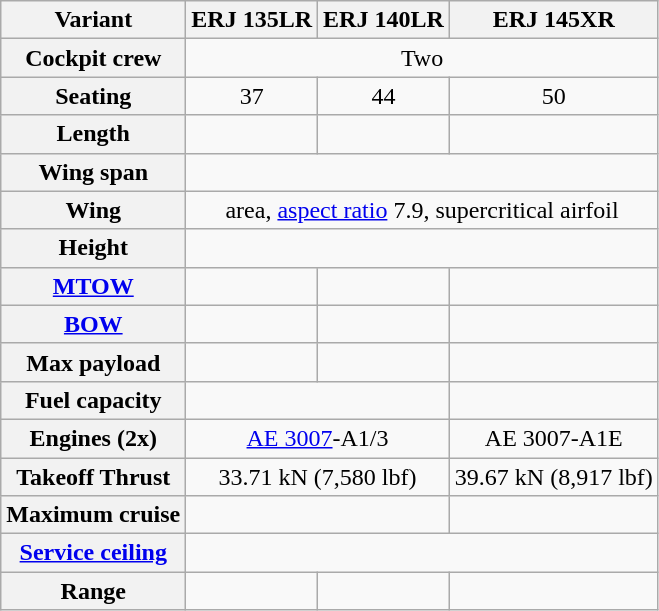<table class=wikitable style="text-align: center;">
<tr>
<th>Variant</th>
<th>ERJ 135LR</th>
<th>ERJ 140LR</th>
<th>ERJ 145XR</th>
</tr>
<tr>
<th>Cockpit crew</th>
<td colspan=3>Two</td>
</tr>
<tr>
<th>Seating</th>
<td>37</td>
<td>44</td>
<td>50</td>
</tr>
<tr>
<th>Length</th>
<td></td>
<td></td>
<td></td>
</tr>
<tr>
<th>Wing span</th>
<td colspan=3></td>
</tr>
<tr>
<th>Wing</th>
<td colspan=3> area, <a href='#'>aspect ratio</a> 7.9, supercritical airfoil</td>
</tr>
<tr>
<th>Height</th>
<td colspan=3></td>
</tr>
<tr>
<th><a href='#'>MTOW</a></th>
<td></td>
<td></td>
<td></td>
</tr>
<tr>
<th><a href='#'>BOW</a></th>
<td></td>
<td></td>
<td></td>
</tr>
<tr>
<th>Max payload</th>
<td></td>
<td></td>
<td></td>
</tr>
<tr>
<th>Fuel capacity</th>
<td colspan=2></td>
<td></td>
</tr>
<tr>
<th>Engines (2x)</th>
<td colspan=2><a href='#'>AE 3007</a>-A1/3</td>
<td>AE 3007-A1E</td>
</tr>
<tr>
<th>Takeoff Thrust</th>
<td colspan=2>33.71 kN (7,580 lbf)</td>
<td>39.67 kN (8,917 lbf)</td>
</tr>
<tr>
<th>Maximum cruise</th>
<td colspan=2></td>
<td></td>
</tr>
<tr>
<th><a href='#'>Service ceiling</a></th>
<td colspan=3></td>
</tr>
<tr>
<th>Range</th>
<td></td>
<td></td>
<td></td>
</tr>
</table>
